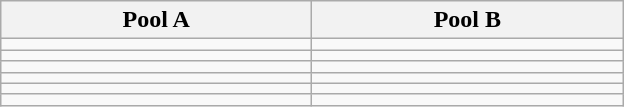<table class="wikitable">
<tr>
<th width=200>Pool A</th>
<th width=200>Pool B</th>
</tr>
<tr align=center>
<td></td>
<td></td>
</tr>
<tr align=center>
<td></td>
<td></td>
</tr>
<tr align=center>
<td></td>
<td></td>
</tr>
<tr align=center>
<td></td>
<td></td>
</tr>
<tr align=center>
<td></td>
<td></td>
</tr>
<tr align=center>
<td></td>
<td></td>
</tr>
</table>
